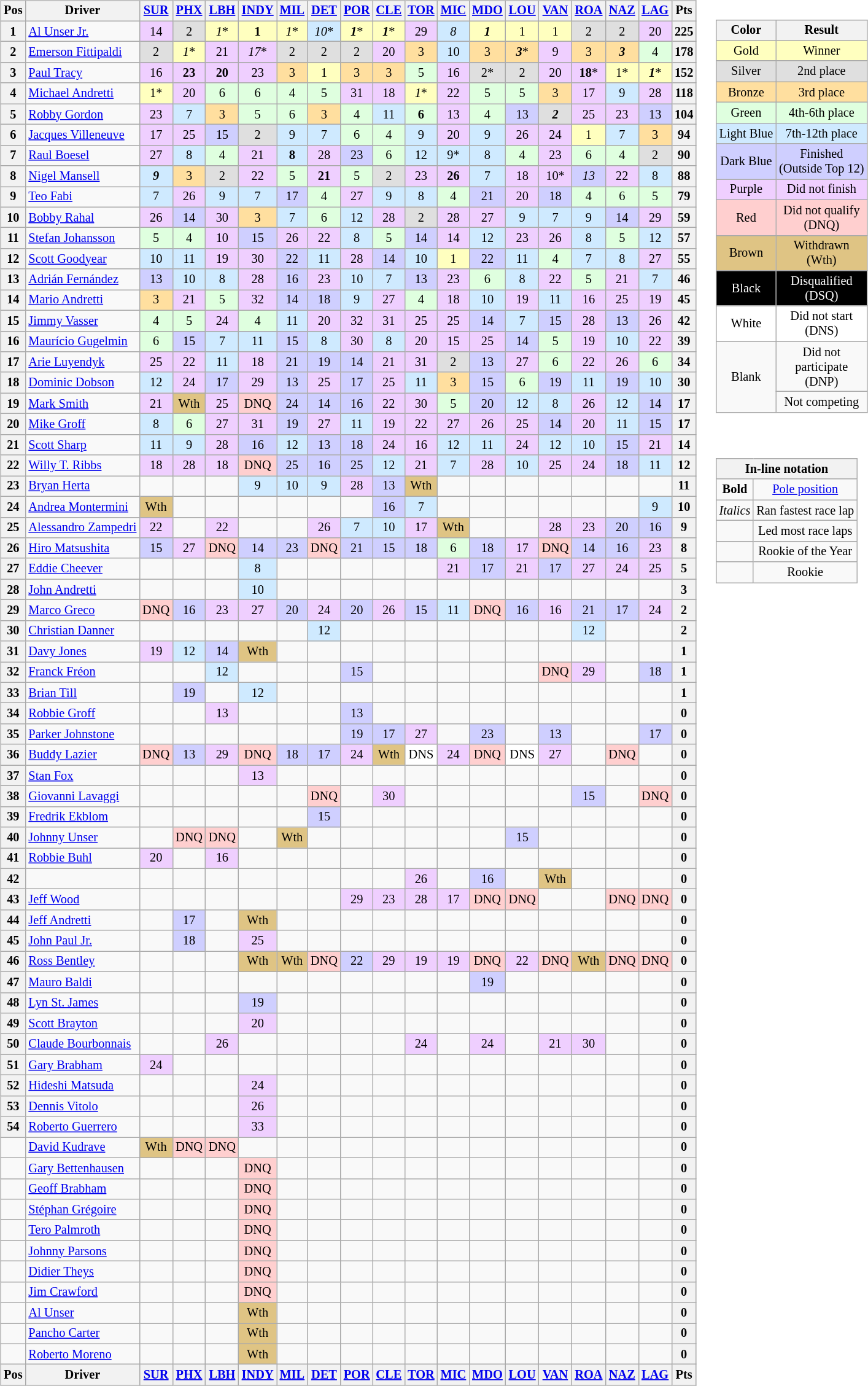<table>
<tr>
<td><br><table class="wikitable" style="font-size: 85%;; text-align:center;">
<tr valign="top">
<th valign="middle">Pos</th>
<th valign="middle">Driver</th>
<th width="27"><a href='#'>SUR</a> </th>
<th width="27"><a href='#'>PHX</a> </th>
<th width="27"><a href='#'>LBH</a> </th>
<th width="27"><a href='#'>INDY</a> </th>
<th width="27"><a href='#'>MIL</a> </th>
<th width="27"><a href='#'>DET</a> </th>
<th width="27"><a href='#'>POR</a> </th>
<th width="27"><a href='#'>CLE</a> </th>
<th width="27"><a href='#'>TOR</a> </th>
<th width="27"><a href='#'>MIC</a> </th>
<th width="27"><a href='#'>MDO</a> </th>
<th width="27"><a href='#'>LOU</a> </th>
<th width="27"><a href='#'>VAN</a> </th>
<th width="27"><a href='#'>ROA</a> </th>
<th width="27"><a href='#'>NAZ</a> </th>
<th width="27"><a href='#'>LAG</a> </th>
<th valign="middle">Pts</th>
</tr>
<tr>
<th>1</th>
<td align="left"> <a href='#'>Al Unser Jr.</a></td>
<td style="background:#efcfff;">14</td>
<td style="background:#dfdfdf;">2</td>
<td style="background:#ffffbf;"><em>1</em>*</td>
<td style="background:#ffffbf;"><strong>1</strong></td>
<td style="background:#ffffbf;"><em>1</em>*</td>
<td style="background:#CFEAFF;"><em>10</em>*</td>
<td style="background:#ffffbf;"><strong><em>1</em></strong>*</td>
<td style="background:#ffffbf;"><strong><em>1</em></strong>*</td>
<td style="background:#efcfff;">29</td>
<td style="background:#CFEAFF;"><em>8</em></td>
<td style="background:#ffffbf;"><strong><em>1</em></strong></td>
<td style="background:#ffffbf;">1</td>
<td style="background:#ffffbf;">1</td>
<td style="background:#dfdfdf;">2</td>
<td style="background:#dfdfdf;">2</td>
<td style="background:#efcfff;">20</td>
<th>225</th>
</tr>
<tr>
<th>2</th>
<td align="left"> <a href='#'>Emerson Fittipaldi</a></td>
<td style="background:#dfdfdf;">2</td>
<td style="background:#ffffbf;"><em>1</em>*</td>
<td style="background:#efcfff;">21</td>
<td style="background:#efcfff;"><em>17</em>*</td>
<td style="background:#dfdfdf;">2</td>
<td style="background:#dfdfdf;">2</td>
<td style="background:#dfdfdf;">2</td>
<td style="background:#efcfff;">20</td>
<td style="background:#ffdf9f;">3</td>
<td style="background:#CFEAFF;">10</td>
<td style="background:#ffdf9f;">3</td>
<td style="background:#ffdf9f;"><strong><em>3</em></strong>*</td>
<td style="background:#efcfff;">9</td>
<td style="background:#ffdf9f;">3</td>
<td style="background:#ffdf9f;"><strong><em>3</em></strong></td>
<td style="background:#dfffdf;">4</td>
<th>178</th>
</tr>
<tr>
<th>3</th>
<td align="left"> <a href='#'>Paul Tracy</a></td>
<td style="background:#efcfff;">16</td>
<td style="background:#efcfff;"><strong>23</strong></td>
<td style="background:#efcfff;"><strong>20</strong></td>
<td style="background:#efcfff;">23</td>
<td style="background:#ffdf9f;">3</td>
<td style="background:#ffffbf;">1</td>
<td style="background:#ffdf9f;">3</td>
<td style="background:#ffdf9f;">3</td>
<td style="background:#dfffdf;">5</td>
<td style="background:#efcfff;">16</td>
<td style="background:#dfdfdf;">2*</td>
<td style="background:#dfdfdf;">2</td>
<td style="background:#efcfff;">20</td>
<td style="background:#efcfff;"><strong>18</strong>*</td>
<td style="background:#ffffbf;">1*</td>
<td style="background:#ffffbf;"><strong><em>1</em></strong>*</td>
<th>152</th>
</tr>
<tr>
<th>4</th>
<td align="left"> <a href='#'>Michael Andretti</a></td>
<td style="background:#ffffbf;">1*</td>
<td style="background:#efcfff;">20</td>
<td style="background:#DFFFDF;">6</td>
<td style="background:#DFFFDF;">6</td>
<td style="background:#dfffdf;">4</td>
<td style="background:#dfffdf;">5</td>
<td style="background:#efcfff;">31</td>
<td style="background:#efcfff;">18</td>
<td style="background:#ffffbf;"><em>1</em>*</td>
<td style="background:#efcfff;">22</td>
<td style="background:#dfffdf;">5</td>
<td style="background:#dfffdf;">5</td>
<td style="background:#ffdf9f;">3</td>
<td style="background:#efcfff;">17</td>
<td style="background:#CFEAFF;">9</td>
<td style="background:#efcfff;">28</td>
<th>118</th>
</tr>
<tr>
<th>5</th>
<td align="left"> <a href='#'>Robby Gordon</a></td>
<td style="background:#efcfff;">23</td>
<td style="background:#CFEAFF;">7</td>
<td style="background:#ffdf9f;">3</td>
<td style="background:#dfffdf;">5</td>
<td style="background:#DFFFDF;">6</td>
<td style="background:#ffdf9f;">3</td>
<td style="background:#dfffdf;">4</td>
<td style="background:#CFEAFF;">11</td>
<td style="background:#DFFFDF;"><strong>6</strong></td>
<td style="background:#efcfff;">13</td>
<td style="background:#dfffdf;">4</td>
<td style="background:#cfcfff;">13</td>
<td style="background:#dfdfdf;"><strong><em>2</em></strong></td>
<td style="background:#efcfff;">25</td>
<td style="background:#efcfff;">23</td>
<td style="background:#cfcfff;">13</td>
<th>104</th>
</tr>
<tr>
<th>6</th>
<td align="left"> <a href='#'>Jacques Villeneuve</a> </td>
<td style="background:#efcfff;">17</td>
<td style="background:#efcfff;">25</td>
<td style="background:#cfcfff;">15</td>
<td style="background:#dfdfdf;">2</td>
<td style="background:#CFEAFF;">9</td>
<td style="background:#CFEAFF;">7</td>
<td style="background:#DFFFDF;">6</td>
<td style="background:#dfffdf;">4</td>
<td style="background:#CFEAFF;">9</td>
<td style="background:#efcfff;">20</td>
<td style="background:#CFEAFF;">9</td>
<td style="background:#efcfff;">26</td>
<td style="background:#efcfff;">24</td>
<td style="background:#ffffbf;">1</td>
<td style="background:#CFEAFF;">7</td>
<td style="background:#ffdf9f;">3</td>
<th>94</th>
</tr>
<tr>
<th>7</th>
<td align="left"> <a href='#'>Raul Boesel</a></td>
<td style="background:#efcfff;">27</td>
<td style="background:#CFEAFF;">8</td>
<td style="background:#dfffdf;">4</td>
<td style="background:#efcfff;">21</td>
<td style="background:#CFEAFF;"><strong>8</strong></td>
<td style="background:#efcfff;">28</td>
<td style="background:#cfcfff;">23</td>
<td style="background:#DFFFDF;">6</td>
<td style="background:#CFEAFF;">12</td>
<td style="background:#CFEAFF;">9*</td>
<td style="background:#CFEAFF;">8</td>
<td style="background:#dfffdf;">4</td>
<td style="background:#efcfff;">23</td>
<td style="background:#DFFFDF;">6</td>
<td style="background:#dfffdf;">4</td>
<td style="background:#dfdfdf;">2</td>
<th>90</th>
</tr>
<tr>
<th>8</th>
<td align="left"> <a href='#'>Nigel Mansell</a></td>
<td style="background:#CFEAFF;"><strong><em>9</em></strong></td>
<td style="background:#ffdf9f;">3</td>
<td style="background:#dfdfdf;">2</td>
<td style="background:#efcfff;">22</td>
<td style="background:#dfffdf;">5</td>
<td style="background:#efcfff;"><strong>21</strong></td>
<td style="background:#dfffdf;">5</td>
<td style="background:#dfdfdf;">2</td>
<td style="background:#efcfff;">23</td>
<td style="background:#efcfff;"><strong>26</strong></td>
<td style="background:#CFEAFF;">7</td>
<td style="background:#efcfff;">18</td>
<td style="background:#efcfff;">10*</td>
<td style="background:#cfcfff;"><em>13</em></td>
<td style="background:#efcfff;">22</td>
<td style="background:#CFEAFF;">8</td>
<th>88</th>
</tr>
<tr>
<th>9</th>
<td align="left"> <a href='#'>Teo Fabi</a></td>
<td style="background:#CFEAFF;">7</td>
<td style="background:#efcfff;">26</td>
<td style="background:#CFEAFF;">9</td>
<td style="background:#CFEAFF;">7</td>
<td style="background:#cfcfff;">17</td>
<td style="background:#dfffdf;">4</td>
<td style="background:#efcfff;">27</td>
<td style="background:#CFEAFF;">9</td>
<td style="background:#CFEAFF;">8</td>
<td style="background:#dfffdf;">4</td>
<td style="background:#cfcfff;">21</td>
<td style="background:#efcfff;">20</td>
<td style="background:#cfcfff;">18</td>
<td style="background:#dfffdf;">4</td>
<td style="background:#DFFFDF;">6</td>
<td style="background:#dfffdf;">5</td>
<th>79</th>
</tr>
<tr>
<th>10</th>
<td align="left"> <a href='#'>Bobby Rahal</a></td>
<td style="background:#efcfff;">26</td>
<td style="background:#cfcfff;">14</td>
<td style="background:#efcfff;">30</td>
<td style="background:#ffdf9f;">3</td>
<td style="background:#CFEAFF;">7</td>
<td style="background:#DFFFDF;">6</td>
<td style="background:#CFEAFF;">12</td>
<td style="background:#efcfff;">28</td>
<td style="background:#dfdfdf;">2</td>
<td style="background:#efcfff;">28</td>
<td style="background:#efcfff;">27</td>
<td style="background:#CFEAFF;">9</td>
<td style="background:#CFEAFF;">7</td>
<td style="background:#CFEAFF;">9</td>
<td style="background:#cfcfff;">14</td>
<td style="background:#efcfff;">29</td>
<th>59</th>
</tr>
<tr>
<th>11</th>
<td align="left"> <a href='#'>Stefan Johansson</a></td>
<td style="background:#dfffdf;">5</td>
<td style="background:#dfffdf;">4</td>
<td style="background:#efcfff;">10</td>
<td style="background:#cfcfff;">15</td>
<td style="background:#efcfff;">26</td>
<td style="background:#efcfff;">22</td>
<td style="background:#CFEAFF;">8</td>
<td style="background:#dfffdf;">5</td>
<td style="background:#cfcfff;">14</td>
<td style="background:#efcfff;">14</td>
<td style="background:#CFEAFF;">12</td>
<td style="background:#efcfff;">23</td>
<td style="background:#efcfff;">26</td>
<td style="background:#CFEAFF;">8</td>
<td style="background:#dfffdf;">5</td>
<td style="background:#CFEAFF;">12</td>
<th>57</th>
</tr>
<tr>
<th>12</th>
<td align="left"> <a href='#'>Scott Goodyear</a></td>
<td style="background:#CFEAFF;">10</td>
<td style="background:#CFEAFF;">11</td>
<td style="background:#efcfff;">19</td>
<td style="background:#efcfff;">30</td>
<td style="background:#cfcfff;">22</td>
<td style="background:#CFEAFF;">11</td>
<td style="background:#efcfff;">28</td>
<td style="background:#cfcfff;">14</td>
<td style="background:#CFEAFF;">10</td>
<td style="background:#ffffbf;">1</td>
<td style="background:#cfcfff;">22</td>
<td style="background:#CFEAFF;">11</td>
<td style="background:#dfffdf;">4</td>
<td style="background:#CFEAFF;">7</td>
<td style="background:#CFEAFF;">8</td>
<td style="background:#efcfff;">27</td>
<th>55</th>
</tr>
<tr>
<th>13</th>
<td align="left"> <a href='#'>Adrián Fernández</a></td>
<td style="background:#cfcfff;">13</td>
<td style="background:#CFEAFF;">10</td>
<td style="background:#CFEAFF;">8</td>
<td style="background:#efcfff;">28</td>
<td style="background:#cfcfff;">16</td>
<td style="background:#efcfff;">23</td>
<td style="background:#CFEAFF;">10</td>
<td style="background:#CFEAFF;">7</td>
<td style="background:#cfcfff;">13</td>
<td style="background:#efcfff;">23</td>
<td style="background:#DFFFDF;">6</td>
<td style="background:#CFEAFF;">8</td>
<td style="background:#efcfff;">22</td>
<td style="background:#dfffdf;">5</td>
<td style="background:#efcfff;">21</td>
<td style="background:#CFEAFF;">7</td>
<th>46</th>
</tr>
<tr>
<th>14</th>
<td align="left"> <a href='#'>Mario Andretti</a></td>
<td style="background:#ffdf9f;">3</td>
<td style="background:#efcfff;">21</td>
<td style="background:#dfffdf;">5</td>
<td style="background:#efcfff;">32</td>
<td style="background:#cfcfff;">14</td>
<td style="background:#cfcfff;">18</td>
<td style="background:#CFEAFF;">9</td>
<td style="background:#efcfff;">27</td>
<td style="background:#dfffdf;">4</td>
<td style="background:#efcfff;">18</td>
<td style="background:#CFEAFF;">10</td>
<td style="background:#efcfff;">19</td>
<td style="background:#CFEAFF;">11</td>
<td style="background:#efcfff;">16</td>
<td style="background:#efcfff;">25</td>
<td style="background:#efcfff;">19</td>
<th>45</th>
</tr>
<tr>
<th>15</th>
<td align="left"> <a href='#'>Jimmy Vasser</a></td>
<td style="background:#dfffdf;">4</td>
<td style="background:#dfffdf;">5</td>
<td style="background:#efcfff;">24</td>
<td style="background:#dfffdf;">4</td>
<td style="background:#CFEAFF;">11</td>
<td style="background:#efcfff;">20</td>
<td style="background:#efcfff;">32</td>
<td style="background:#efcfff;">31</td>
<td style="background:#efcfff;">25</td>
<td style="background:#efcfff;">25</td>
<td style="background:#cfcfff;">14</td>
<td style="background:#CFEAFF;">7</td>
<td style="background:#cfcfff;">15</td>
<td style="background:#efcfff;">28</td>
<td style="background:#cfcfff;">13</td>
<td style="background:#efcfff;">26</td>
<th>42</th>
</tr>
<tr>
<th>16</th>
<td align="left"> <a href='#'>Maurício Gugelmin</a></td>
<td style="background:#DFFFDF;">6</td>
<td style="background:#cfcfff;">15</td>
<td style="background:#CFEAFF;">7</td>
<td style="background:#CFEAFF;">11</td>
<td style="background:#cfcfff;">15</td>
<td style="background:#CFEAFF;">8</td>
<td style="background:#efcfff;">30</td>
<td style="background:#CFEAFF;">8</td>
<td style="background:#efcfff;">20</td>
<td style="background:#efcfff;">15</td>
<td style="background:#efcfff;">25</td>
<td style="background:#cfcfff;">14</td>
<td style="background:#dfffdf;">5</td>
<td style="background:#efcfff;">19</td>
<td style="background:#CFEAFF;">10</td>
<td style="background:#efcfff;">22</td>
<th>39</th>
</tr>
<tr>
<th>17</th>
<td align="left"> <a href='#'>Arie Luyendyk</a></td>
<td style="background:#efcfff;">25</td>
<td style="background:#efcfff;">22</td>
<td style="background:#CFEAFF;">11</td>
<td style="background:#efcfff;">18</td>
<td style="background:#cfcfff;">21</td>
<td style="background:#cfcfff;">19</td>
<td style="background:#cfcfff;">14</td>
<td style="background:#efcfff;">21</td>
<td style="background:#efcfff;">31</td>
<td style="background:#dfdfdf;">2</td>
<td style="background:#cfcfff;">13</td>
<td style="background:#efcfff;">27</td>
<td style="background:#DFFFDF;">6</td>
<td style="background:#efcfff;">22</td>
<td style="background:#efcfff;">26</td>
<td style="background:#DFFFDF;">6</td>
<th>34</th>
</tr>
<tr>
<th>18</th>
<td align="left"> <a href='#'>Dominic Dobson</a></td>
<td style="background:#CFEAFF;">12</td>
<td style="background:#efcfff;">24</td>
<td style="background:#cfcfff;">17</td>
<td style="background:#efcfff;">29</td>
<td style="background:#cfcfff;">13</td>
<td style="background:#efcfff;">25</td>
<td style="background:#cfcfff;">17</td>
<td style="background:#efcfff;">25</td>
<td style="background:#CFEAFF;">11</td>
<td style="background:#ffdf9f;">3</td>
<td style="background:#cfcfff;">15</td>
<td style="background:#DFFFDF;">6</td>
<td style="background:#cfcfff;">19</td>
<td style="background:#CFEAFF;">11</td>
<td style="background:#cfcfff;">19</td>
<td style="background:#CFEAFF;">10</td>
<th>30</th>
</tr>
<tr>
<th>19</th>
<td align="left"> <a href='#'>Mark Smith</a></td>
<td style="background:#efcfff;">21</td>
<td style="background:#DFC484;">Wth</td>
<td style="background:#efcfff;">25</td>
<td style="background:#ffcfcf;">DNQ</td>
<td style="background:#cfcfff;">24</td>
<td style="background:#cfcfff;">14</td>
<td style="background:#cfcfff;">16</td>
<td style="background:#efcfff;">22</td>
<td style="background:#efcfff;">30</td>
<td style="background:#dfffdf;">5</td>
<td style="background:#cfcfff;">20</td>
<td style="background:#CFEAFF;">12</td>
<td style="background:#CFEAFF;">8</td>
<td style="background:#efcfff;">26</td>
<td style="background:#CFEAFF;">12</td>
<td style="background:#cfcfff;">14</td>
<th>17</th>
</tr>
<tr>
<th>20</th>
<td align="left"> <a href='#'>Mike Groff</a></td>
<td style="background:#CFEAFF;">8</td>
<td style="background:#DFFFDF;">6</td>
<td style="background:#efcfff;">27</td>
<td style="background:#efcfff;">31</td>
<td style="background:#cfcfff;">19</td>
<td style="background:#efcfff;">27</td>
<td style="background:#CFEAFF;">11</td>
<td style="background:#efcfff;">19</td>
<td style="background:#efcfff;">22</td>
<td style="background:#efcfff;">27</td>
<td style="background:#efcfff;">26</td>
<td style="background:#efcfff;">25</td>
<td style="background:#cfcfff;">14</td>
<td style="background:#efcfff;">20</td>
<td style="background:#CFEAFF;">11</td>
<td style="background:#cfcfff;">15</td>
<th>17</th>
</tr>
<tr>
<th>21</th>
<td align="left"> <a href='#'>Scott Sharp</a> </td>
<td style="background:#CFEAFF;">11</td>
<td style="background:#CFEAFF;">9</td>
<td style="background:#efcfff;">28</td>
<td style="background:#cfcfff;">16</td>
<td style="background:#CFEAFF;">12</td>
<td style="background:#cfcfff;">13</td>
<td style="background:#cfcfff;">18</td>
<td style="background:#efcfff;">24</td>
<td style="background:#efcfff;">16</td>
<td style="background:#CFEAFF;">12</td>
<td style="background:#CFEAFF;">11</td>
<td style="background:#efcfff;">24</td>
<td style="background:#CFEAFF;">12</td>
<td style="background:#CFEAFF;">10</td>
<td style="background:#cfcfff;">15</td>
<td style="background:#efcfff;">21</td>
<th>14</th>
</tr>
<tr>
<th>22</th>
<td align="left"> <a href='#'>Willy T. Ribbs</a></td>
<td style="background:#efcfff;">18</td>
<td style="background:#efcfff;">28</td>
<td style="background:#efcfff;">18</td>
<td style="background:#ffcfcf;">DNQ</td>
<td style="background:#cfcfff;">25</td>
<td style="background:#cfcfff;">16</td>
<td style="background:#cfcfff;">25</td>
<td style="background:#CFEAFF;">12</td>
<td style="background:#efcfff;">21</td>
<td style="background:#CFEAFF;">7</td>
<td style="background:#efcfff;">28</td>
<td style="background:#CFEAFF;">10</td>
<td style="background:#efcfff;">25</td>
<td style="background:#efcfff;">24</td>
<td style="background:#cfcfff;">18</td>
<td style="background:#CFEAFF;">11</td>
<th>12</th>
</tr>
<tr>
<th>23</th>
<td align="left"> <a href='#'>Bryan Herta</a> </td>
<td></td>
<td></td>
<td></td>
<td style="background:#CFEAFF;">9</td>
<td style="background:#CFEAFF;">10</td>
<td style="background:#CFEAFF;">9</td>
<td style="background:#efcfff;">28</td>
<td style="background:#cfcfff;">13</td>
<td style="background:#DFC484;">Wth</td>
<td></td>
<td></td>
<td></td>
<td></td>
<td></td>
<td></td>
<td></td>
<th>11</th>
</tr>
<tr>
<th>24</th>
<td align="left"> <a href='#'>Andrea Montermini</a></td>
<td style="background:#DFC484;">Wth</td>
<td></td>
<td></td>
<td></td>
<td></td>
<td></td>
<td></td>
<td style="background:#cfcfff;">16</td>
<td style="background:#CFEAFF;">7</td>
<td></td>
<td></td>
<td></td>
<td></td>
<td></td>
<td></td>
<td style="background:#CFEAFF;">9</td>
<th>10</th>
</tr>
<tr>
<th>25</th>
<td align="left"> <a href='#'>Alessandro Zampedri</a> </td>
<td style="background:#efcfff;">22</td>
<td></td>
<td style="background:#efcfff;">22</td>
<td></td>
<td></td>
<td style="background:#efcfff;">26</td>
<td style="background:#CFEAFF;">7</td>
<td style="background:#CFEAFF;">10</td>
<td style="background:#efcfff;">17</td>
<td style="background:#DFC484;">Wth</td>
<td></td>
<td></td>
<td style="background:#efcfff;">28</td>
<td style="background:#efcfff;">23</td>
<td style="background:#cfcfff;">20</td>
<td style="background:#cfcfff;">16</td>
<th>9</th>
</tr>
<tr>
<th>26</th>
<td align="left"> <a href='#'>Hiro Matsushita</a></td>
<td style="background:#cfcfff;">15</td>
<td style="background:#efcfff;">27</td>
<td style="background:#ffcfcf;">DNQ</td>
<td style="background:#cfcfff;">14</td>
<td style="background:#cfcfff;">23</td>
<td style="background:#ffcfcf;">DNQ</td>
<td style="background:#cfcfff;">21</td>
<td style="background:#cfcfff;">15</td>
<td style="background:#cfcfff;">18</td>
<td style="background:#DFFFDF;">6</td>
<td style="background:#cfcfff;">18</td>
<td style="background:#efcfff;">17</td>
<td style="background:#ffcfcf;">DNQ</td>
<td style="background:#cfcfff;">14</td>
<td style="background:#cfcfff;">16</td>
<td style="background:#efcfff;">23</td>
<th>8</th>
</tr>
<tr>
<th>27</th>
<td align="left"> <a href='#'>Eddie Cheever</a></td>
<td></td>
<td></td>
<td></td>
<td style="background:#CFEAFF;">8</td>
<td></td>
<td></td>
<td></td>
<td></td>
<td></td>
<td style="background:#efcfff;">21</td>
<td style="background:#cfcfff;">17</td>
<td style="background:#efcfff;">21</td>
<td style="background:#cfcfff;">17</td>
<td style="background:#efcfff;">27</td>
<td style="background:#efcfff;">24</td>
<td style="background:#efcfff;">25</td>
<th>5</th>
</tr>
<tr>
<th>28</th>
<td align="left"> <a href='#'>John Andretti</a></td>
<td></td>
<td></td>
<td></td>
<td style="background:#CFEAFF;">10</td>
<td></td>
<td></td>
<td></td>
<td></td>
<td></td>
<td></td>
<td></td>
<td></td>
<td></td>
<td></td>
<td></td>
<td></td>
<th>3</th>
</tr>
<tr>
<th>29</th>
<td align="left"> <a href='#'>Marco Greco</a></td>
<td style="background:#ffcfcf;">DNQ</td>
<td style="background:#cfcfff;">16</td>
<td style="background:#efcfff;">23</td>
<td style="background:#efcfff;">27</td>
<td style="background:#cfcfff;">20</td>
<td style="background:#efcfff;">24</td>
<td style="background:#cfcfff;">20</td>
<td style="background:#efcfff;">26</td>
<td style="background:#cfcfff;">15</td>
<td style="background:#CFEAFF;">11</td>
<td style="background:#ffcfcf;">DNQ</td>
<td style="background:#cfcfff;">16</td>
<td style="background:#efcfff;">16</td>
<td style="background:#cfcfff;">21</td>
<td style="background:#cfcfff;">17</td>
<td style="background:#efcfff;">24</td>
<th>2</th>
</tr>
<tr>
<th>30</th>
<td align="left"> <a href='#'>Christian Danner</a></td>
<td></td>
<td></td>
<td></td>
<td></td>
<td></td>
<td style="background:#CFEAFF;">12</td>
<td></td>
<td></td>
<td></td>
<td></td>
<td></td>
<td></td>
<td></td>
<td style="background:#CFEAFF;">12</td>
<td></td>
<td></td>
<th>2</th>
</tr>
<tr>
<th>31</th>
<td align="left"> <a href='#'>Davy Jones</a></td>
<td style="background:#efcfff;">19</td>
<td style="background:#CFEAFF;">12</td>
<td style="background:#cfcfff;">14</td>
<td style="background:#DFC484;">Wth</td>
<td></td>
<td></td>
<td></td>
<td></td>
<td></td>
<td></td>
<td></td>
<td></td>
<td></td>
<td></td>
<td></td>
<td></td>
<th>1</th>
</tr>
<tr>
<th>32</th>
<td align="left"> <a href='#'>Franck Fréon</a> </td>
<td></td>
<td></td>
<td style="background:#CFEAFF;">12</td>
<td></td>
<td></td>
<td></td>
<td style="background:#cfcfff;">15</td>
<td></td>
<td></td>
<td></td>
<td></td>
<td></td>
<td style="background:#ffcfcf;">DNQ</td>
<td style="background:#efcfff;">29</td>
<td></td>
<td style="background:#cfcfff;">18</td>
<th>1</th>
</tr>
<tr>
<th>33</th>
<td align="left"> <a href='#'>Brian Till</a></td>
<td></td>
<td style="background:#cfcfff;">19</td>
<td></td>
<td style="background:#CFEAFF;">12</td>
<td></td>
<td></td>
<td></td>
<td></td>
<td></td>
<td></td>
<td></td>
<td></td>
<td></td>
<td></td>
<td></td>
<td></td>
<th>1</th>
</tr>
<tr>
<th>34</th>
<td align="left"> <a href='#'>Robbie Groff</a> </td>
<td></td>
<td></td>
<td style="background:#efcfff;">13</td>
<td></td>
<td></td>
<td></td>
<td style="background:#cfcfff;">13</td>
<td></td>
<td></td>
<td></td>
<td></td>
<td></td>
<td></td>
<td></td>
<td></td>
<td></td>
<th>0</th>
</tr>
<tr>
<th>35</th>
<td align="left"> <a href='#'>Parker Johnstone</a> </td>
<td></td>
<td></td>
<td></td>
<td></td>
<td></td>
<td></td>
<td style="background:#cfcfff;">19</td>
<td style="background:#cfcfff;">17</td>
<td style="background:#efcfff;">27</td>
<td></td>
<td style="background:#cfcfff;">23</td>
<td></td>
<td style="background:#cfcfff;">13</td>
<td></td>
<td></td>
<td style="background:#cfcfff;">17</td>
<th>0</th>
</tr>
<tr>
<th>36</th>
<td align="left"> <a href='#'>Buddy Lazier</a></td>
<td style="background:#ffcfcf;">DNQ</td>
<td style="background:#cfcfff;">13</td>
<td style="background:#efcfff;">29</td>
<td style="background:#ffcfcf;">DNQ</td>
<td style="background:#cfcfff;">18</td>
<td style="background:#cfcfff;">17</td>
<td style="background:#efcfff;">24</td>
<td style="background:#DFC484;">Wth</td>
<td style="background:#ffffff;">DNS</td>
<td style="background:#efcfff;">24</td>
<td style="background:#ffcfcf;">DNQ</td>
<td style="background:#ffffff;">DNS</td>
<td style="background:#efcfff;">27</td>
<td></td>
<td style="background:#ffcfcf;">DNQ</td>
<td></td>
<th>0</th>
</tr>
<tr>
<th>37</th>
<td align="left"> <a href='#'>Stan Fox</a></td>
<td></td>
<td></td>
<td></td>
<td style="background:#efcfff;">13</td>
<td></td>
<td></td>
<td></td>
<td></td>
<td></td>
<td></td>
<td></td>
<td></td>
<td></td>
<td></td>
<td></td>
<td></td>
<th>0</th>
</tr>
<tr>
<th>38</th>
<td align="left"> <a href='#'>Giovanni Lavaggi</a> </td>
<td></td>
<td></td>
<td></td>
<td></td>
<td></td>
<td style="background:#ffcfcf;">DNQ</td>
<td></td>
<td style="background:#efcfff;">30</td>
<td></td>
<td></td>
<td></td>
<td></td>
<td></td>
<td style="background:#cfcfff;">15</td>
<td></td>
<td style="background:#ffcfcf;">DNQ</td>
<th>0</th>
</tr>
<tr>
<th>39</th>
<td align="left"> <a href='#'>Fredrik Ekblom</a> </td>
<td></td>
<td></td>
<td></td>
<td></td>
<td></td>
<td style="background:#cfcfff;">15</td>
<td></td>
<td></td>
<td></td>
<td></td>
<td></td>
<td></td>
<td></td>
<td></td>
<td></td>
<td></td>
<th>0</th>
</tr>
<tr>
<th>40</th>
<td align="left"> <a href='#'>Johnny Unser</a></td>
<td></td>
<td style="background:#ffcfcf;">DNQ</td>
<td style="background:#ffcfcf;">DNQ</td>
<td></td>
<td style="background:#DFC484;">Wth</td>
<td></td>
<td></td>
<td></td>
<td></td>
<td></td>
<td></td>
<td style="background:#cfcfff;">15</td>
<td></td>
<td></td>
<td></td>
<td></td>
<th>0</th>
</tr>
<tr>
<th>41</th>
<td align="left"> <a href='#'>Robbie Buhl</a></td>
<td style="background:#efcfff;">20</td>
<td></td>
<td style="background:#efcfff;">16</td>
<td></td>
<td></td>
<td></td>
<td></td>
<td></td>
<td></td>
<td></td>
<td></td>
<td></td>
<td></td>
<td></td>
<td></td>
<td></td>
<th>0</th>
</tr>
<tr>
<th>42</th>
<td align="left"></td>
<td></td>
<td></td>
<td></td>
<td></td>
<td></td>
<td></td>
<td></td>
<td></td>
<td style="background:#efcfff;">26</td>
<td></td>
<td style="background:#cfcfff;">16</td>
<td></td>
<td style="background:#DFC484;">Wth</td>
<td></td>
<td></td>
<td></td>
<th>0</th>
</tr>
<tr>
<th>43</th>
<td align="left"> <a href='#'>Jeff Wood</a></td>
<td></td>
<td></td>
<td></td>
<td></td>
<td></td>
<td></td>
<td style="background:#efcfff;">29</td>
<td style="background:#efcfff;">23</td>
<td style="background:#efcfff;">28</td>
<td style="background:#efcfff;">17</td>
<td style="background:#ffcfcf;">DNQ</td>
<td style="background:#ffcfcf;">DNQ</td>
<td></td>
<td></td>
<td style="background:#ffcfcf;">DNQ</td>
<td style="background:#ffcfcf;">DNQ</td>
<th>0</th>
</tr>
<tr>
<th>44</th>
<td align="left"> <a href='#'>Jeff Andretti</a></td>
<td></td>
<td style="background:#cfcfff;">17</td>
<td></td>
<td style="background:#DFC484;">Wth</td>
<td></td>
<td></td>
<td></td>
<td></td>
<td></td>
<td></td>
<td></td>
<td></td>
<td></td>
<td></td>
<td></td>
<td></td>
<th>0</th>
</tr>
<tr>
<th>45</th>
<td align="left"> <a href='#'>John Paul Jr.</a></td>
<td></td>
<td style="background:#cfcfff;">18</td>
<td></td>
<td style="background:#efcfff;">25</td>
<td></td>
<td></td>
<td></td>
<td></td>
<td></td>
<td></td>
<td></td>
<td></td>
<td></td>
<td></td>
<td></td>
<td></td>
<th>0</th>
</tr>
<tr>
<th>46</th>
<td align="left"> <a href='#'>Ross Bentley</a></td>
<td></td>
<td></td>
<td></td>
<td style="background:#DFC484;">Wth</td>
<td style="background:#DFC484;">Wth</td>
<td style="background:#ffcfcf;">DNQ</td>
<td style="background:#cfcfff;">22</td>
<td style="background:#efcfff;">29</td>
<td style="background:#efcfff;">19</td>
<td style="background:#efcfff;">19</td>
<td style="background:#ffcfcf;">DNQ</td>
<td style="background:#efcfff;">22</td>
<td style="background:#ffcfcf;">DNQ</td>
<td style="background:#DFC484;">Wth</td>
<td style="background:#ffcfcf;">DNQ</td>
<td style="background:#ffcfcf;">DNQ</td>
<th>0</th>
</tr>
<tr>
<th>47</th>
<td align="left"> <a href='#'>Mauro Baldi</a> </td>
<td></td>
<td></td>
<td></td>
<td></td>
<td></td>
<td></td>
<td></td>
<td></td>
<td></td>
<td></td>
<td style="background:#cfcfff;">19</td>
<td></td>
<td></td>
<td></td>
<td></td>
<td></td>
<th>0</th>
</tr>
<tr>
<th>48</th>
<td align="left"> <a href='#'>Lyn St. James</a></td>
<td></td>
<td></td>
<td></td>
<td style="background:#cfcfff;">19</td>
<td></td>
<td></td>
<td></td>
<td></td>
<td></td>
<td></td>
<td></td>
<td></td>
<td></td>
<td></td>
<td></td>
<td></td>
<th>0</th>
</tr>
<tr>
<th>49</th>
<td align="left"> <a href='#'>Scott Brayton</a></td>
<td></td>
<td></td>
<td></td>
<td style="background:#efcfff;">20</td>
<td></td>
<td></td>
<td></td>
<td></td>
<td></td>
<td></td>
<td></td>
<td></td>
<td></td>
<td></td>
<td></td>
<td></td>
<th>0</th>
</tr>
<tr>
<th>50</th>
<td align="left"> <a href='#'>Claude Bourbonnais</a> </td>
<td></td>
<td></td>
<td style="background:#efcfff;">26</td>
<td></td>
<td></td>
<td></td>
<td></td>
<td></td>
<td style="background:#efcfff;">24</td>
<td></td>
<td style="background:#efcfff;">24</td>
<td></td>
<td style="background:#efcfff;">21</td>
<td style="background:#efcfff;">30</td>
<td></td>
<td></td>
<th>0</th>
</tr>
<tr>
<th>51</th>
<td align="left"> <a href='#'>Gary Brabham</a></td>
<td style="background:#efcfff;">24</td>
<td></td>
<td></td>
<td></td>
<td></td>
<td></td>
<td></td>
<td></td>
<td></td>
<td></td>
<td></td>
<td></td>
<td></td>
<td></td>
<td></td>
<td></td>
<th>0</th>
</tr>
<tr>
<th>52</th>
<td align="left"> <a href='#'>Hideshi Matsuda</a> </td>
<td></td>
<td></td>
<td></td>
<td style="background:#efcfff;">24</td>
<td></td>
<td></td>
<td></td>
<td></td>
<td></td>
<td></td>
<td></td>
<td></td>
<td></td>
<td></td>
<td></td>
<td></td>
<th>0</th>
</tr>
<tr>
<th>53</th>
<td align="left"> <a href='#'>Dennis Vitolo</a></td>
<td></td>
<td></td>
<td></td>
<td style="background:#efcfff;">26</td>
<td></td>
<td></td>
<td></td>
<td></td>
<td></td>
<td></td>
<td></td>
<td></td>
<td></td>
<td></td>
<td></td>
<td></td>
<th>0</th>
</tr>
<tr>
<th>54</th>
<td align="left"> <a href='#'>Roberto Guerrero</a></td>
<td></td>
<td></td>
<td></td>
<td style="background:#efcfff;">33</td>
<td></td>
<td></td>
<td></td>
<td></td>
<td></td>
<td></td>
<td></td>
<td></td>
<td></td>
<td></td>
<td></td>
<td></td>
<th>0</th>
</tr>
<tr>
<td></td>
<td align="left"> <a href='#'>David Kudrave</a></td>
<td style="background:#DFC484;">Wth</td>
<td style="background:#ffcfcf;">DNQ</td>
<td style="background:#ffcfcf;">DNQ</td>
<td></td>
<td></td>
<td></td>
<td></td>
<td></td>
<td></td>
<td></td>
<td></td>
<td></td>
<td></td>
<td></td>
<td></td>
<td></td>
<th>0</th>
</tr>
<tr>
<td></td>
<td align="left"> <a href='#'>Gary Bettenhausen</a></td>
<td></td>
<td></td>
<td></td>
<td style="background:#ffcfcf;">DNQ</td>
<td></td>
<td></td>
<td></td>
<td></td>
<td></td>
<td></td>
<td></td>
<td></td>
<td></td>
<td></td>
<td></td>
<td></td>
<th>0</th>
</tr>
<tr>
<td></td>
<td align="left"> <a href='#'>Geoff Brabham</a></td>
<td></td>
<td></td>
<td></td>
<td style="background:#ffcfcf;">DNQ</td>
<td></td>
<td></td>
<td></td>
<td></td>
<td></td>
<td></td>
<td></td>
<td></td>
<td></td>
<td></td>
<td></td>
<td></td>
<th>0</th>
</tr>
<tr>
<td></td>
<td align="left"> <a href='#'>Stéphan Grégoire</a></td>
<td></td>
<td></td>
<td></td>
<td style="background:#ffcfcf;">DNQ</td>
<td></td>
<td></td>
<td></td>
<td></td>
<td></td>
<td></td>
<td></td>
<td></td>
<td></td>
<td></td>
<td></td>
<td></td>
<th>0</th>
</tr>
<tr>
<td></td>
<td align="left"> <a href='#'>Tero Palmroth</a></td>
<td></td>
<td></td>
<td></td>
<td style="background:#ffcfcf;">DNQ</td>
<td></td>
<td></td>
<td></td>
<td></td>
<td></td>
<td></td>
<td></td>
<td></td>
<td></td>
<td></td>
<td></td>
<td></td>
<th>0</th>
</tr>
<tr>
<td></td>
<td align="left"> <a href='#'>Johnny Parsons</a></td>
<td></td>
<td></td>
<td></td>
<td style="background:#ffcfcf;">DNQ</td>
<td></td>
<td></td>
<td></td>
<td></td>
<td></td>
<td></td>
<td></td>
<td></td>
<td></td>
<td></td>
<td></td>
<td></td>
<th>0</th>
</tr>
<tr>
<td></td>
<td align="left"> <a href='#'>Didier Theys</a></td>
<td></td>
<td></td>
<td></td>
<td style="background:#ffcfcf;">DNQ</td>
<td></td>
<td></td>
<td></td>
<td></td>
<td></td>
<td></td>
<td></td>
<td></td>
<td></td>
<td></td>
<td></td>
<td></td>
<th>0</th>
</tr>
<tr>
<td></td>
<td align="left"> <a href='#'>Jim Crawford</a></td>
<td></td>
<td></td>
<td></td>
<td style="background:#ffcfcf;">DNQ</td>
<td></td>
<td></td>
<td></td>
<td></td>
<td></td>
<td></td>
<td></td>
<td></td>
<td></td>
<td></td>
<td></td>
<td></td>
<th>0</th>
</tr>
<tr>
<td></td>
<td align="left"> <a href='#'>Al Unser</a></td>
<td></td>
<td></td>
<td></td>
<td style="background:#DFC484;">Wth</td>
<td></td>
<td></td>
<td></td>
<td></td>
<td></td>
<td></td>
<td></td>
<td></td>
<td></td>
<td></td>
<td></td>
<td></td>
<th>0</th>
</tr>
<tr>
<td></td>
<td align="left"> <a href='#'>Pancho Carter</a></td>
<td></td>
<td></td>
<td></td>
<td style="background:#DFC484;">Wth</td>
<td></td>
<td></td>
<td></td>
<td></td>
<td></td>
<td></td>
<td></td>
<td></td>
<td></td>
<td></td>
<td></td>
<td></td>
<th>0</th>
</tr>
<tr>
<td></td>
<td align="left"> <a href='#'>Roberto Moreno</a></td>
<td></td>
<td></td>
<td></td>
<td style="background:#DFC484;">Wth</td>
<td></td>
<td></td>
<td></td>
<td></td>
<td></td>
<td></td>
<td></td>
<td></td>
<td></td>
<td></td>
<td></td>
<td></td>
<th>0</th>
</tr>
<tr valign="top">
<th valign="middle">Pos</th>
<th valign="middle">Driver</th>
<th width="27"><a href='#'>SUR</a> </th>
<th width="27"><a href='#'>PHX</a> </th>
<th width="27"><a href='#'>LBH</a> </th>
<th width="27"><a href='#'>INDY</a> </th>
<th width="27"><a href='#'>MIL</a> </th>
<th width="27"><a href='#'>DET</a> </th>
<th width="27"><a href='#'>POR</a> </th>
<th width="27"><a href='#'>CLE</a> </th>
<th width="27"><a href='#'>TOR</a> </th>
<th width="27"><a href='#'>MIC</a> </th>
<th width="27"><a href='#'>MDO</a> </th>
<th width="27"><a href='#'>LOU</a> </th>
<th width="27"><a href='#'>VAN</a> </th>
<th width="27"><a href='#'>ROA</a> </th>
<th width="27"><a href='#'>NAZ</a> </th>
<th width="27"><a href='#'>LAG</a> </th>
<th valign="middle">Pts</th>
</tr>
</table>
</td>
<td valign="top"><br><table>
<tr>
<td><br><table style="margin-right:0; font-size:85%; text-align:center;" class="wikitable">
<tr>
<th>Color</th>
<th>Result</th>
</tr>
<tr style="background:#FFFFBF;">
<td>Gold</td>
<td>Winner</td>
</tr>
<tr style="background:#DFDFDF;">
<td>Silver</td>
<td>2nd place</td>
</tr>
<tr style="background:#FFDF9F;">
<td>Bronze</td>
<td>3rd place</td>
</tr>
<tr style="background:#DFFFDF;">
<td>Green</td>
<td>4th-6th place</td>
</tr>
<tr style="background:#CFEAFF;">
<td>Light Blue</td>
<td>7th-12th place</td>
</tr>
<tr style="background:#CFCFFF;">
<td>Dark Blue</td>
<td>Finished<br>(Outside Top 12)</td>
</tr>
<tr style="background:#EFCFFF;">
<td>Purple</td>
<td>Did not finish</td>
</tr>
<tr style="background:#FFCFCF;">
<td>Red</td>
<td>Did not qualify<br>(DNQ)</td>
</tr>
<tr style="background:#DFC484;">
<td>Brown</td>
<td>Withdrawn<br>(Wth)</td>
</tr>
<tr style="background:#000000; color:white">
<td>Black</td>
<td>Disqualified<br>(DSQ)</td>
</tr>
<tr style="background:#FFFFFF;">
<td>White</td>
<td>Did not start<br>(DNS)</td>
</tr>
<tr>
<td rowspan="2">Blank</td>
<td>Did not<br>participate<br>(DNP)</td>
</tr>
<tr>
<td>Not competing</td>
</tr>
</table>
</td>
</tr>
<tr>
<td><br><table style="margin-right:0; font-size:85%; text-align:center;" class="wikitable">
<tr>
<th align=center colspan=2><strong>In-line notation</strong></th>
</tr>
<tr>
<td align=center><strong>Bold</strong></td>
<td align=center><a href='#'>Pole position</a></td>
</tr>
<tr>
<td align=center><em>Italics</em></td>
<td align=center>Ran fastest race lap</td>
</tr>
<tr>
<td align=center></td>
<td align=center>Led most race laps</td>
</tr>
<tr>
<td style="text-align:center"></td>
<td align=center>Rookie of the Year</td>
</tr>
<tr>
<td style="text-align:center"></td>
<td align=center>Rookie</td>
</tr>
</table>
</td>
</tr>
</table>
</td>
</tr>
</table>
